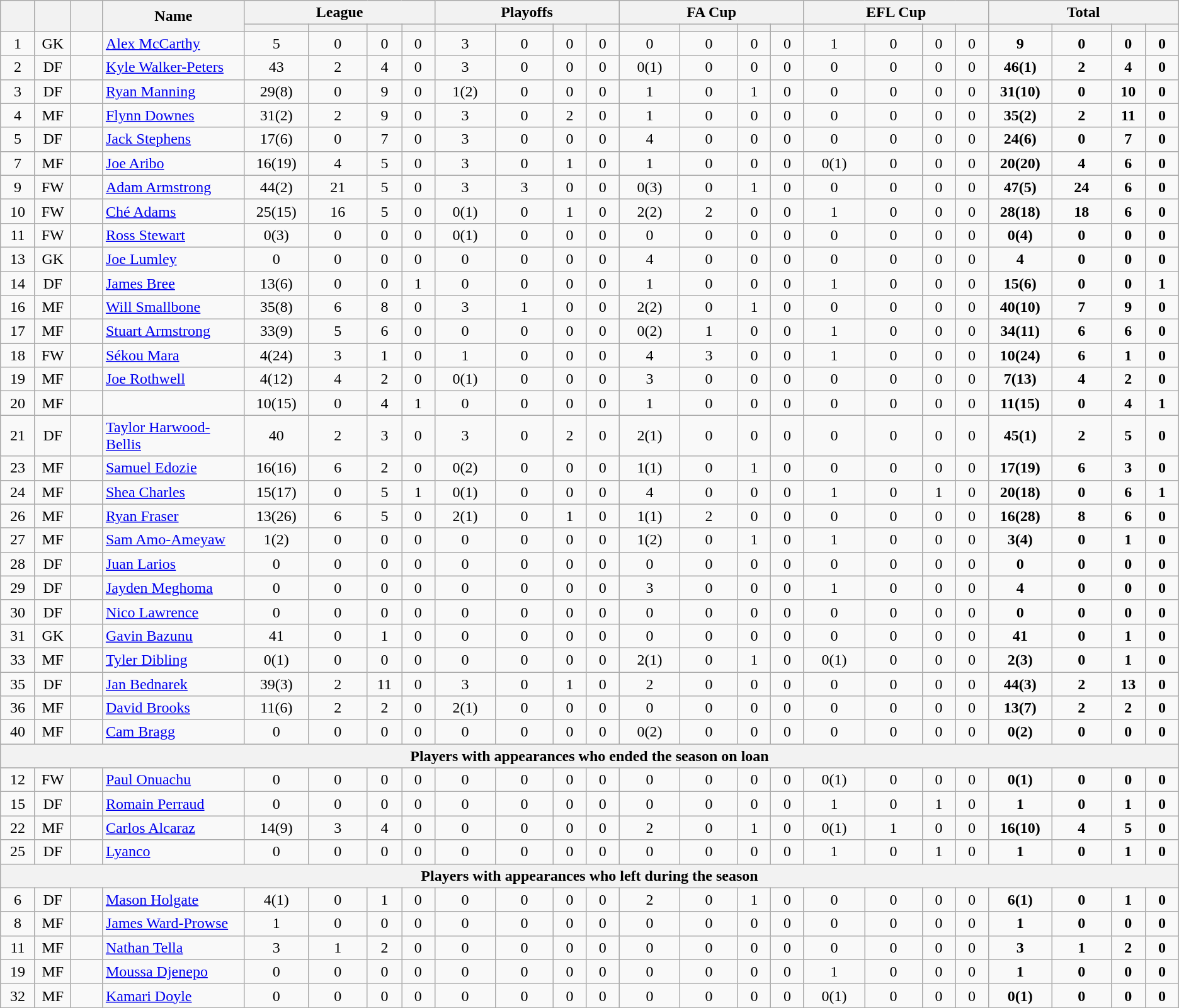<table class="wikitable plainrowheaders" style="text-align:center;">
<tr>
<th scope="col" rowspan="2" style="width:2em;"></th>
<th scope="col" rowspan="2" style="width:2em;"></th>
<th scope="col" rowspan="2" style="width:2em;"></th>
<th scope="col" rowspan="2" style="width:10em;">Name</th>
<th scope="col" colspan="4">League</th>
<th scope="col" colspan="4">Playoffs</th>
<th scope="col" colspan="4">FA Cup</th>
<th scope="col" colspan="4">EFL Cup</th>
<th scope="col" colspan="4">Total</th>
</tr>
<tr>
<th scope="col" style="width:4em;"></th>
<th scope="col" style="width:4em;"></th>
<th scope="col" style="width:2em;"></th>
<th scope="col" style="width:2em;"></th>
<th scope="col" style="width:4em;"></th>
<th scope="col" style="width:4em;"></th>
<th scope="col" style="width:2em;"></th>
<th scope="col" style="width:2em;"></th>
<th scope="col" style="width:4em;"></th>
<th scope="col" style="width:4em;"></th>
<th scope="col" style="width:2em;"></th>
<th scope="col" style="width:2em;"></th>
<th scope="col" style="width:4em;"></th>
<th scope="col" style="width:4em;"></th>
<th scope="col" style="width:2em;"></th>
<th scope="col" style="width:2em;"></th>
<th scope="col" style="width:4em;"></th>
<th scope="col" style="width:4em;"></th>
<th scope="col" style="width:2em;"></th>
<th scope="col" style="width:2em;"></th>
</tr>
<tr>
<td>1</td>
<td>GK</td>
<td></td>
<td align="left"><a href='#'>Alex McCarthy</a></td>
<td>5</td>
<td>0</td>
<td>0</td>
<td>0</td>
<td>3</td>
<td>0</td>
<td>0</td>
<td>0</td>
<td>0</td>
<td>0</td>
<td>0</td>
<td>0</td>
<td>1</td>
<td>0</td>
<td>0</td>
<td>0</td>
<td><strong>9</strong></td>
<td><strong>0</strong></td>
<td><strong>0</strong></td>
<td><strong>0</strong></td>
</tr>
<tr>
<td>2</td>
<td>DF</td>
<td></td>
<td align="left"><a href='#'>Kyle Walker-Peters</a></td>
<td>43</td>
<td>2</td>
<td>4</td>
<td>0</td>
<td>3</td>
<td>0</td>
<td>0</td>
<td>0</td>
<td>0(1)</td>
<td>0</td>
<td>0</td>
<td>0</td>
<td>0</td>
<td>0</td>
<td>0</td>
<td>0</td>
<td><strong>46(1)</strong></td>
<td><strong>2</strong></td>
<td><strong>4</strong></td>
<td><strong>0</strong></td>
</tr>
<tr>
<td>3</td>
<td>DF</td>
<td></td>
<td align="left"><a href='#'>Ryan Manning</a></td>
<td>29(8)</td>
<td>0</td>
<td>9</td>
<td>0</td>
<td>1(2)</td>
<td>0</td>
<td>0</td>
<td>0</td>
<td>1</td>
<td>0</td>
<td>1</td>
<td>0</td>
<td>0</td>
<td>0</td>
<td>0</td>
<td>0</td>
<td><strong>31(10)</strong></td>
<td><strong>0</strong></td>
<td><strong>10</strong></td>
<td><strong>0</strong></td>
</tr>
<tr>
<td>4</td>
<td>MF</td>
<td></td>
<td align="left"><a href='#'>Flynn Downes</a></td>
<td>31(2)</td>
<td>2</td>
<td>9</td>
<td>0</td>
<td>3</td>
<td>0</td>
<td>2</td>
<td>0</td>
<td>1</td>
<td>0</td>
<td>0</td>
<td>0</td>
<td>0</td>
<td>0</td>
<td>0</td>
<td>0</td>
<td><strong>35(2)</strong></td>
<td><strong>2</strong></td>
<td><strong>11</strong></td>
<td><strong>0</strong></td>
</tr>
<tr>
<td>5</td>
<td>DF</td>
<td></td>
<td align="left"><a href='#'>Jack Stephens</a></td>
<td>17(6)</td>
<td>0</td>
<td>7</td>
<td>0</td>
<td>3</td>
<td>0</td>
<td>0</td>
<td>0</td>
<td>4</td>
<td>0</td>
<td>0</td>
<td>0</td>
<td>0</td>
<td>0</td>
<td>0</td>
<td>0</td>
<td><strong>24(6)</strong></td>
<td><strong>0</strong></td>
<td><strong>7</strong></td>
<td><strong>0</strong></td>
</tr>
<tr>
<td>7</td>
<td>MF</td>
<td></td>
<td align="left"><a href='#'>Joe Aribo</a></td>
<td>16(19)</td>
<td>4</td>
<td>5</td>
<td>0</td>
<td>3</td>
<td>0</td>
<td>1</td>
<td>0</td>
<td>1</td>
<td>0</td>
<td>0</td>
<td>0</td>
<td>0(1)</td>
<td>0</td>
<td>0</td>
<td>0</td>
<td><strong>20(20)</strong></td>
<td><strong>4</strong></td>
<td><strong>6</strong></td>
<td><strong>0</strong></td>
</tr>
<tr>
<td>9</td>
<td>FW</td>
<td></td>
<td align="left"><a href='#'>Adam Armstrong</a></td>
<td>44(2)</td>
<td>21</td>
<td>5</td>
<td>0</td>
<td>3</td>
<td>3</td>
<td>0</td>
<td>0</td>
<td>0(3)</td>
<td>0</td>
<td>1</td>
<td>0</td>
<td>0</td>
<td>0</td>
<td>0</td>
<td>0</td>
<td><strong>47(5)</strong></td>
<td><strong>24</strong></td>
<td><strong>6</strong></td>
<td><strong>0</strong></td>
</tr>
<tr>
<td>10</td>
<td>FW</td>
<td></td>
<td align="left"><a href='#'>Ché Adams</a></td>
<td>25(15)</td>
<td>16</td>
<td>5</td>
<td>0</td>
<td>0(1)</td>
<td>0</td>
<td>1</td>
<td>0</td>
<td>2(2)</td>
<td>2</td>
<td>0</td>
<td>0</td>
<td>1</td>
<td>0</td>
<td>0</td>
<td>0</td>
<td><strong>28(18)</strong></td>
<td><strong>18</strong></td>
<td><strong>6</strong></td>
<td><strong>0</strong></td>
</tr>
<tr>
<td>11</td>
<td>FW</td>
<td></td>
<td align="left"><a href='#'>Ross Stewart</a></td>
<td>0(3)</td>
<td>0</td>
<td>0</td>
<td>0</td>
<td>0(1)</td>
<td>0</td>
<td>0</td>
<td>0</td>
<td>0</td>
<td>0</td>
<td>0</td>
<td>0</td>
<td>0</td>
<td>0</td>
<td>0</td>
<td>0</td>
<td><strong>0(4)</strong></td>
<td><strong>0</strong></td>
<td><strong>0</strong></td>
<td><strong>0</strong></td>
</tr>
<tr>
<td>13</td>
<td>GK</td>
<td></td>
<td align="left"><a href='#'>Joe Lumley</a></td>
<td>0</td>
<td>0</td>
<td>0</td>
<td>0</td>
<td>0</td>
<td>0</td>
<td>0</td>
<td>0</td>
<td>4</td>
<td>0</td>
<td>0</td>
<td>0</td>
<td>0</td>
<td>0</td>
<td>0</td>
<td>0</td>
<td><strong>4</strong></td>
<td><strong>0</strong></td>
<td><strong>0</strong></td>
<td><strong>0</strong></td>
</tr>
<tr>
<td>14</td>
<td>DF</td>
<td></td>
<td align="left"><a href='#'>James Bree</a></td>
<td>13(6)</td>
<td>0</td>
<td>0</td>
<td>1</td>
<td>0</td>
<td>0</td>
<td>0</td>
<td>0</td>
<td>1</td>
<td>0</td>
<td>0</td>
<td>0</td>
<td>1</td>
<td>0</td>
<td>0</td>
<td>0</td>
<td><strong>15(6)</strong></td>
<td><strong>0</strong></td>
<td><strong>0</strong></td>
<td><strong>1</strong></td>
</tr>
<tr>
<td>16</td>
<td>MF</td>
<td></td>
<td align="left"><a href='#'>Will Smallbone</a></td>
<td>35(8)</td>
<td>6</td>
<td>8</td>
<td>0</td>
<td>3</td>
<td>1</td>
<td>0</td>
<td>0</td>
<td>2(2)</td>
<td>0</td>
<td>1</td>
<td>0</td>
<td>0</td>
<td>0</td>
<td>0</td>
<td>0</td>
<td><strong>40(10)</strong></td>
<td><strong>7</strong></td>
<td><strong>9</strong></td>
<td><strong>0</strong></td>
</tr>
<tr>
<td>17</td>
<td>MF</td>
<td></td>
<td align="left"><a href='#'>Stuart Armstrong</a></td>
<td>33(9)</td>
<td>5</td>
<td>6</td>
<td>0</td>
<td>0</td>
<td>0</td>
<td>0</td>
<td>0</td>
<td>0(2)</td>
<td>1</td>
<td>0</td>
<td>0</td>
<td>1</td>
<td>0</td>
<td>0</td>
<td>0</td>
<td><strong>34(11)</strong></td>
<td><strong>6</strong></td>
<td><strong>6</strong></td>
<td><strong>0</strong></td>
</tr>
<tr>
<td>18</td>
<td>FW</td>
<td></td>
<td align="left"><a href='#'>Sékou Mara</a></td>
<td>4(24)</td>
<td>3</td>
<td>1</td>
<td>0</td>
<td>1</td>
<td>0</td>
<td>0</td>
<td>0</td>
<td>4</td>
<td>3</td>
<td>0</td>
<td>0</td>
<td>1</td>
<td>0</td>
<td>0</td>
<td>0</td>
<td><strong>10(24)</strong></td>
<td><strong>6</strong></td>
<td><strong>1</strong></td>
<td><strong>0</strong></td>
</tr>
<tr>
<td>19</td>
<td>MF</td>
<td></td>
<td align="left"><a href='#'>Joe Rothwell</a></td>
<td>4(12)</td>
<td>4</td>
<td>2</td>
<td>0</td>
<td>0(1)</td>
<td>0</td>
<td>0</td>
<td>0</td>
<td>3</td>
<td>0</td>
<td>0</td>
<td>0</td>
<td>0</td>
<td>0</td>
<td>0</td>
<td>0</td>
<td><strong>7(13)</strong></td>
<td><strong>4</strong></td>
<td><strong>2</strong></td>
<td><strong>0</strong></td>
</tr>
<tr>
<td>20</td>
<td>MF</td>
<td></td>
<td align="left"></td>
<td>10(15)</td>
<td>0</td>
<td>4</td>
<td>1</td>
<td>0</td>
<td>0</td>
<td>0</td>
<td>0</td>
<td>1</td>
<td>0</td>
<td>0</td>
<td>0</td>
<td>0</td>
<td>0</td>
<td>0</td>
<td>0</td>
<td><strong>11(15)</strong></td>
<td><strong>0</strong></td>
<td><strong>4</strong></td>
<td><strong>1</strong></td>
</tr>
<tr>
<td>21</td>
<td>DF</td>
<td></td>
<td align="left"><a href='#'>Taylor Harwood-Bellis</a></td>
<td>40</td>
<td>2</td>
<td>3</td>
<td>0</td>
<td>3</td>
<td>0</td>
<td>2</td>
<td>0</td>
<td>2(1)</td>
<td>0</td>
<td>0</td>
<td>0</td>
<td>0</td>
<td>0</td>
<td>0</td>
<td>0</td>
<td><strong>45(1)</strong></td>
<td><strong>2</strong></td>
<td><strong>5</strong></td>
<td><strong>0</strong></td>
</tr>
<tr>
<td>23</td>
<td>MF</td>
<td></td>
<td align="left"><a href='#'>Samuel Edozie</a></td>
<td>16(16)</td>
<td>6</td>
<td>2</td>
<td>0</td>
<td>0(2)</td>
<td>0</td>
<td>0</td>
<td>0</td>
<td>1(1)</td>
<td>0</td>
<td>1</td>
<td>0</td>
<td>0</td>
<td>0</td>
<td>0</td>
<td>0</td>
<td><strong>17(19)</strong></td>
<td><strong>6</strong></td>
<td><strong>3</strong></td>
<td><strong>0</strong></td>
</tr>
<tr>
<td>24</td>
<td>MF</td>
<td></td>
<td align="left"><a href='#'>Shea Charles</a></td>
<td>15(17)</td>
<td>0</td>
<td>5</td>
<td>1</td>
<td>0(1)</td>
<td>0</td>
<td>0</td>
<td>0</td>
<td>4</td>
<td>0</td>
<td>0</td>
<td>0</td>
<td>1</td>
<td>0</td>
<td>1</td>
<td>0</td>
<td><strong>20(18)</strong></td>
<td><strong>0</strong></td>
<td><strong>6</strong></td>
<td><strong>1</strong></td>
</tr>
<tr>
<td>26</td>
<td>MF</td>
<td></td>
<td align="left"><a href='#'>Ryan Fraser</a></td>
<td>13(26)</td>
<td>6</td>
<td>5</td>
<td>0</td>
<td>2(1)</td>
<td>0</td>
<td>1</td>
<td>0</td>
<td>1(1)</td>
<td>2</td>
<td>0</td>
<td>0</td>
<td>0</td>
<td>0</td>
<td>0</td>
<td>0</td>
<td><strong>16(28)</strong></td>
<td><strong>8</strong></td>
<td><strong>6</strong></td>
<td><strong>0</strong></td>
</tr>
<tr>
<td>27</td>
<td>MF</td>
<td></td>
<td align="left"><a href='#'>Sam Amo-Ameyaw</a></td>
<td>1(2)</td>
<td>0</td>
<td>0</td>
<td>0</td>
<td>0</td>
<td>0</td>
<td>0</td>
<td>0</td>
<td>1(2)</td>
<td>0</td>
<td>1</td>
<td>0</td>
<td>1</td>
<td>0</td>
<td>0</td>
<td>0</td>
<td><strong>3(4)</strong></td>
<td><strong>0</strong></td>
<td><strong>1</strong></td>
<td><strong>0</strong></td>
</tr>
<tr>
<td>28</td>
<td>DF</td>
<td></td>
<td align="left"><a href='#'>Juan Larios</a></td>
<td>0</td>
<td>0</td>
<td>0</td>
<td>0</td>
<td>0</td>
<td>0</td>
<td>0</td>
<td>0</td>
<td>0</td>
<td>0</td>
<td>0</td>
<td>0</td>
<td>0</td>
<td>0</td>
<td>0</td>
<td>0</td>
<td><strong>0</strong></td>
<td><strong>0</strong></td>
<td><strong>0</strong></td>
<td><strong>0</strong></td>
</tr>
<tr>
<td>29</td>
<td>DF</td>
<td></td>
<td align="left"><a href='#'>Jayden Meghoma</a></td>
<td>0</td>
<td>0</td>
<td>0</td>
<td>0</td>
<td>0</td>
<td>0</td>
<td>0</td>
<td>0</td>
<td>3</td>
<td>0</td>
<td>0</td>
<td>0</td>
<td>1</td>
<td>0</td>
<td>0</td>
<td>0</td>
<td><strong>4</strong></td>
<td><strong>0</strong></td>
<td><strong>0</strong></td>
<td><strong>0</strong></td>
</tr>
<tr>
<td>30</td>
<td>DF</td>
<td></td>
<td align="left"><a href='#'>Nico Lawrence</a></td>
<td>0</td>
<td>0</td>
<td>0</td>
<td>0</td>
<td>0</td>
<td>0</td>
<td>0</td>
<td>0</td>
<td>0</td>
<td>0</td>
<td>0</td>
<td>0</td>
<td>0</td>
<td>0</td>
<td>0</td>
<td>0</td>
<td><strong>0</strong></td>
<td><strong>0</strong></td>
<td><strong>0</strong></td>
<td><strong>0</strong></td>
</tr>
<tr>
<td>31</td>
<td>GK</td>
<td></td>
<td align="left"><a href='#'>Gavin Bazunu</a></td>
<td>41</td>
<td>0</td>
<td>1</td>
<td>0</td>
<td>0</td>
<td>0</td>
<td>0</td>
<td>0</td>
<td>0</td>
<td>0</td>
<td>0</td>
<td>0</td>
<td>0</td>
<td>0</td>
<td>0</td>
<td>0</td>
<td><strong>41</strong></td>
<td><strong>0</strong></td>
<td><strong>1</strong></td>
<td><strong>0</strong></td>
</tr>
<tr>
<td>33</td>
<td>MF</td>
<td></td>
<td align="left"><a href='#'>Tyler Dibling</a></td>
<td>0(1)</td>
<td>0</td>
<td>0</td>
<td>0</td>
<td>0</td>
<td>0</td>
<td>0</td>
<td>0</td>
<td>2(1)</td>
<td>0</td>
<td>1</td>
<td>0</td>
<td>0(1)</td>
<td>0</td>
<td>0</td>
<td>0</td>
<td><strong>2(3)</strong></td>
<td><strong>0</strong></td>
<td><strong>1</strong></td>
<td><strong>0</strong></td>
</tr>
<tr>
<td>35</td>
<td>DF</td>
<td></td>
<td align="left"><a href='#'>Jan Bednarek</a></td>
<td>39(3)</td>
<td>2</td>
<td>11</td>
<td>0</td>
<td>3</td>
<td>0</td>
<td>1</td>
<td>0</td>
<td>2</td>
<td>0</td>
<td>0</td>
<td>0</td>
<td>0</td>
<td>0</td>
<td>0</td>
<td>0</td>
<td><strong>44(3)</strong></td>
<td><strong>2</strong></td>
<td><strong>13</strong></td>
<td><strong>0</strong></td>
</tr>
<tr>
<td>36</td>
<td>MF</td>
<td></td>
<td align="left"><a href='#'>David Brooks</a></td>
<td>11(6)</td>
<td>2</td>
<td>2</td>
<td>0</td>
<td>2(1)</td>
<td>0</td>
<td>0</td>
<td>0</td>
<td>0</td>
<td>0</td>
<td>0</td>
<td>0</td>
<td>0</td>
<td>0</td>
<td>0</td>
<td>0</td>
<td><strong>13(7)</strong></td>
<td><strong>2</strong></td>
<td><strong>2</strong></td>
<td><strong>0</strong></td>
</tr>
<tr>
<td>40</td>
<td>MF</td>
<td></td>
<td align="left"><a href='#'>Cam Bragg</a></td>
<td>0</td>
<td>0</td>
<td>0</td>
<td>0</td>
<td>0</td>
<td>0</td>
<td>0</td>
<td>0</td>
<td>0(2)</td>
<td>0</td>
<td>0</td>
<td>0</td>
<td>0</td>
<td>0</td>
<td>0</td>
<td>0</td>
<td><strong>0(2)</strong></td>
<td><strong>0</strong></td>
<td><strong>0</strong></td>
<td><strong>0</strong></td>
</tr>
<tr>
<th colspan="24">Players with appearances who ended the season on loan</th>
</tr>
<tr>
<td>12</td>
<td>FW</td>
<td></td>
<td align="left"><a href='#'>Paul Onuachu</a></td>
<td>0</td>
<td>0</td>
<td>0</td>
<td>0</td>
<td>0</td>
<td>0</td>
<td>0</td>
<td>0</td>
<td>0</td>
<td>0</td>
<td>0</td>
<td>0</td>
<td>0(1)</td>
<td>0</td>
<td>0</td>
<td>0</td>
<td><strong>0(1)</strong></td>
<td><strong>0</strong></td>
<td><strong>0</strong></td>
<td><strong>0</strong></td>
</tr>
<tr>
<td>15</td>
<td>DF</td>
<td></td>
<td align="left"><a href='#'>Romain Perraud</a></td>
<td>0</td>
<td>0</td>
<td>0</td>
<td>0</td>
<td>0</td>
<td>0</td>
<td>0</td>
<td>0</td>
<td>0</td>
<td>0</td>
<td>0</td>
<td>0</td>
<td>1</td>
<td>0</td>
<td>1</td>
<td>0</td>
<td><strong>1</strong></td>
<td><strong>0</strong></td>
<td><strong>1</strong></td>
<td><strong>0</strong></td>
</tr>
<tr>
<td>22</td>
<td>MF</td>
<td></td>
<td align="left"><a href='#'>Carlos Alcaraz</a></td>
<td>14(9)</td>
<td>3</td>
<td>4</td>
<td>0</td>
<td>0</td>
<td>0</td>
<td>0</td>
<td>0</td>
<td>2</td>
<td>0</td>
<td>1</td>
<td>0</td>
<td>0(1)</td>
<td>1</td>
<td>0</td>
<td>0</td>
<td><strong>16(10)</strong></td>
<td><strong>4</strong></td>
<td><strong>5</strong></td>
<td><strong>0</strong></td>
</tr>
<tr>
<td>25</td>
<td>DF</td>
<td></td>
<td align="left"><a href='#'>Lyanco</a></td>
<td>0</td>
<td>0</td>
<td>0</td>
<td>0</td>
<td>0</td>
<td>0</td>
<td>0</td>
<td>0</td>
<td>0</td>
<td>0</td>
<td>0</td>
<td>0</td>
<td>1</td>
<td>0</td>
<td>1</td>
<td>0</td>
<td><strong>1</strong></td>
<td><strong>0</strong></td>
<td><strong>1</strong></td>
<td><strong>0</strong></td>
</tr>
<tr>
<th colspan="24">Players with appearances who left during the season</th>
</tr>
<tr>
<td>6</td>
<td>DF</td>
<td></td>
<td align="left"><a href='#'>Mason Holgate</a></td>
<td>4(1)</td>
<td>0</td>
<td>1</td>
<td>0</td>
<td>0</td>
<td>0</td>
<td>0</td>
<td>0</td>
<td>2</td>
<td>0</td>
<td>1</td>
<td>0</td>
<td>0</td>
<td>0</td>
<td>0</td>
<td>0</td>
<td><strong>6(1)</strong></td>
<td><strong>0</strong></td>
<td><strong>1</strong></td>
<td><strong>0</strong></td>
</tr>
<tr>
<td>8</td>
<td>MF</td>
<td></td>
<td align="left"><a href='#'>James Ward-Prowse</a></td>
<td>1</td>
<td>0</td>
<td>0</td>
<td>0</td>
<td>0</td>
<td>0</td>
<td>0</td>
<td>0</td>
<td>0</td>
<td>0</td>
<td>0</td>
<td>0</td>
<td>0</td>
<td>0</td>
<td>0</td>
<td>0</td>
<td><strong>1</strong></td>
<td><strong>0</strong></td>
<td><strong>0</strong></td>
<td><strong>0</strong></td>
</tr>
<tr>
<td>11</td>
<td>MF</td>
<td></td>
<td align="left"><a href='#'>Nathan Tella</a></td>
<td>3</td>
<td>1</td>
<td>2</td>
<td>0</td>
<td>0</td>
<td>0</td>
<td>0</td>
<td>0</td>
<td>0</td>
<td>0</td>
<td>0</td>
<td>0</td>
<td>0</td>
<td>0</td>
<td>0</td>
<td>0</td>
<td><strong>3</strong></td>
<td><strong>1</strong></td>
<td><strong>2</strong></td>
<td><strong>0</strong></td>
</tr>
<tr>
<td>19</td>
<td>MF</td>
<td></td>
<td align="left"><a href='#'>Moussa Djenepo</a></td>
<td>0</td>
<td>0</td>
<td>0</td>
<td>0</td>
<td>0</td>
<td>0</td>
<td>0</td>
<td>0</td>
<td>0</td>
<td>0</td>
<td>0</td>
<td>0</td>
<td>1</td>
<td>0</td>
<td>0</td>
<td>0</td>
<td><strong>1</strong></td>
<td><strong>0</strong></td>
<td><strong>0</strong></td>
<td><strong>0</strong></td>
</tr>
<tr>
<td>32</td>
<td>MF</td>
<td></td>
<td align="left"><a href='#'>Kamari Doyle</a></td>
<td>0</td>
<td>0</td>
<td>0</td>
<td>0</td>
<td>0</td>
<td>0</td>
<td>0</td>
<td>0</td>
<td>0</td>
<td>0</td>
<td>0</td>
<td>0</td>
<td>0(1)</td>
<td>0</td>
<td>0</td>
<td>0</td>
<td><strong>0(1)</strong></td>
<td><strong>0</strong></td>
<td><strong>0</strong></td>
<td><strong>0</strong></td>
</tr>
</table>
